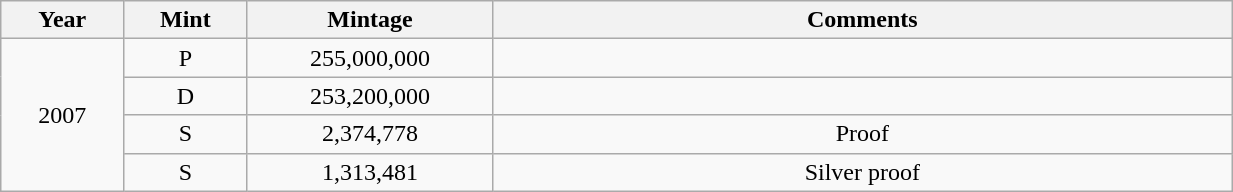<table class="wikitable sortable" style="min-width:65%; text-align:center;">
<tr>
<th width="10%">Year</th>
<th width="10%">Mint</th>
<th width="20%">Mintage</th>
<th width="60%">Comments</th>
</tr>
<tr>
<td rowspan="4">2007</td>
<td>P</td>
<td>255,000,000</td>
<td></td>
</tr>
<tr>
<td>D</td>
<td>253,200,000</td>
<td></td>
</tr>
<tr>
<td>S</td>
<td>2,374,778</td>
<td>Proof</td>
</tr>
<tr>
<td>S</td>
<td>1,313,481</td>
<td>Silver proof</td>
</tr>
</table>
